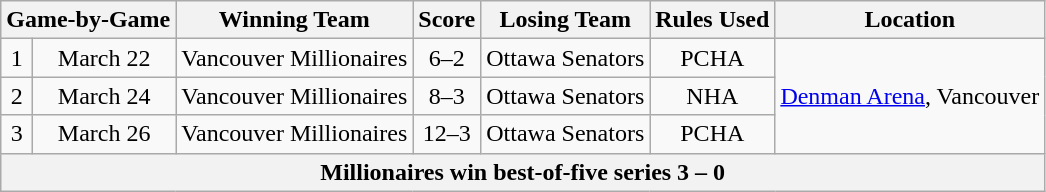<table class="wikitable" style="text-align:center;">
<tr>
<th colspan=2>Game-by-Game</th>
<th>Winning Team</th>
<th>Score</th>
<th>Losing Team</th>
<th>Rules Used</th>
<th>Location</th>
</tr>
<tr>
<td>1</td>
<td>March 22</td>
<td>Vancouver Millionaires</td>
<td>6–2</td>
<td>Ottawa Senators</td>
<td>PCHA</td>
<td rowspan="3"><a href='#'>Denman Arena</a>, Vancouver</td>
</tr>
<tr>
<td>2</td>
<td>March 24</td>
<td>Vancouver Millionaires</td>
<td>8–3</td>
<td>Ottawa Senators</td>
<td>NHA</td>
</tr>
<tr>
<td>3</td>
<td>March 26</td>
<td>Vancouver Millionaires</td>
<td>12–3</td>
<td>Ottawa Senators</td>
<td>PCHA</td>
</tr>
<tr>
<th colspan="7" style="text-align:center;">Millionaires win best-of-five series 3 – 0</th>
</tr>
</table>
